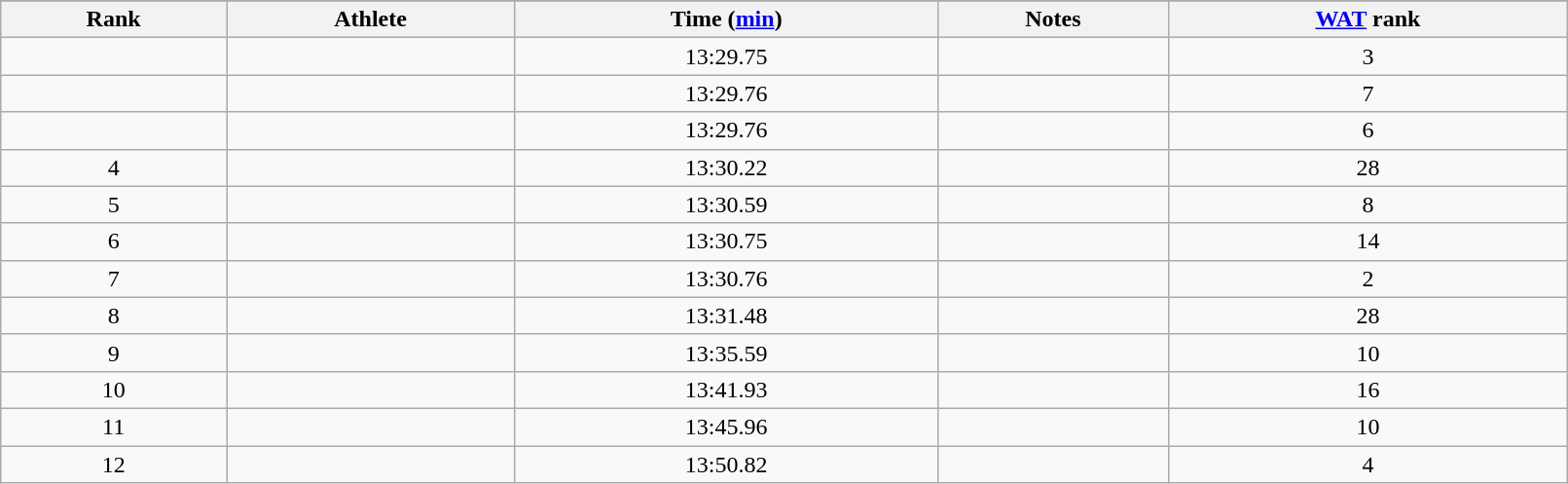<table class="wikitable" width=85%>
<tr>
</tr>
<tr>
<th>Rank</th>
<th>Athlete</th>
<th>Time (<a href='#'>min</a>)</th>
<th>Notes</th>
<th><a href='#'>WAT</a> rank</th>
</tr>
<tr align="center">
<td></td>
<td align="left"></td>
<td>13:29.75</td>
<td></td>
<td>3</td>
</tr>
<tr align="center">
<td></td>
<td align="left"></td>
<td>13:29.76</td>
<td></td>
<td>7</td>
</tr>
<tr align="center">
<td></td>
<td align="left"></td>
<td>13:29.76</td>
<td></td>
<td>6</td>
</tr>
<tr align="center">
<td>4</td>
<td align="left"></td>
<td>13:30.22</td>
<td></td>
<td>28</td>
</tr>
<tr align="center">
<td>5</td>
<td align="left"></td>
<td>13:30.59</td>
<td></td>
<td>8</td>
</tr>
<tr align="center">
<td>6</td>
<td align="left"></td>
<td>13:30.75</td>
<td></td>
<td>14</td>
</tr>
<tr align="center">
<td>7</td>
<td align="left"></td>
<td>13:30.76</td>
<td></td>
<td>2</td>
</tr>
<tr align="center">
<td>8</td>
<td align="left"></td>
<td>13:31.48</td>
<td></td>
<td>28</td>
</tr>
<tr align="center">
<td>9</td>
<td align="left"></td>
<td>13:35.59</td>
<td></td>
<td>10</td>
</tr>
<tr align="center">
<td>10</td>
<td align="left"></td>
<td>13:41.93</td>
<td></td>
<td>16</td>
</tr>
<tr align="center">
<td>11</td>
<td align="left"></td>
<td>13:45.96</td>
<td></td>
<td>10</td>
</tr>
<tr align="center">
<td>12</td>
<td align="left"></td>
<td>13:50.82</td>
<td></td>
<td>4</td>
</tr>
</table>
